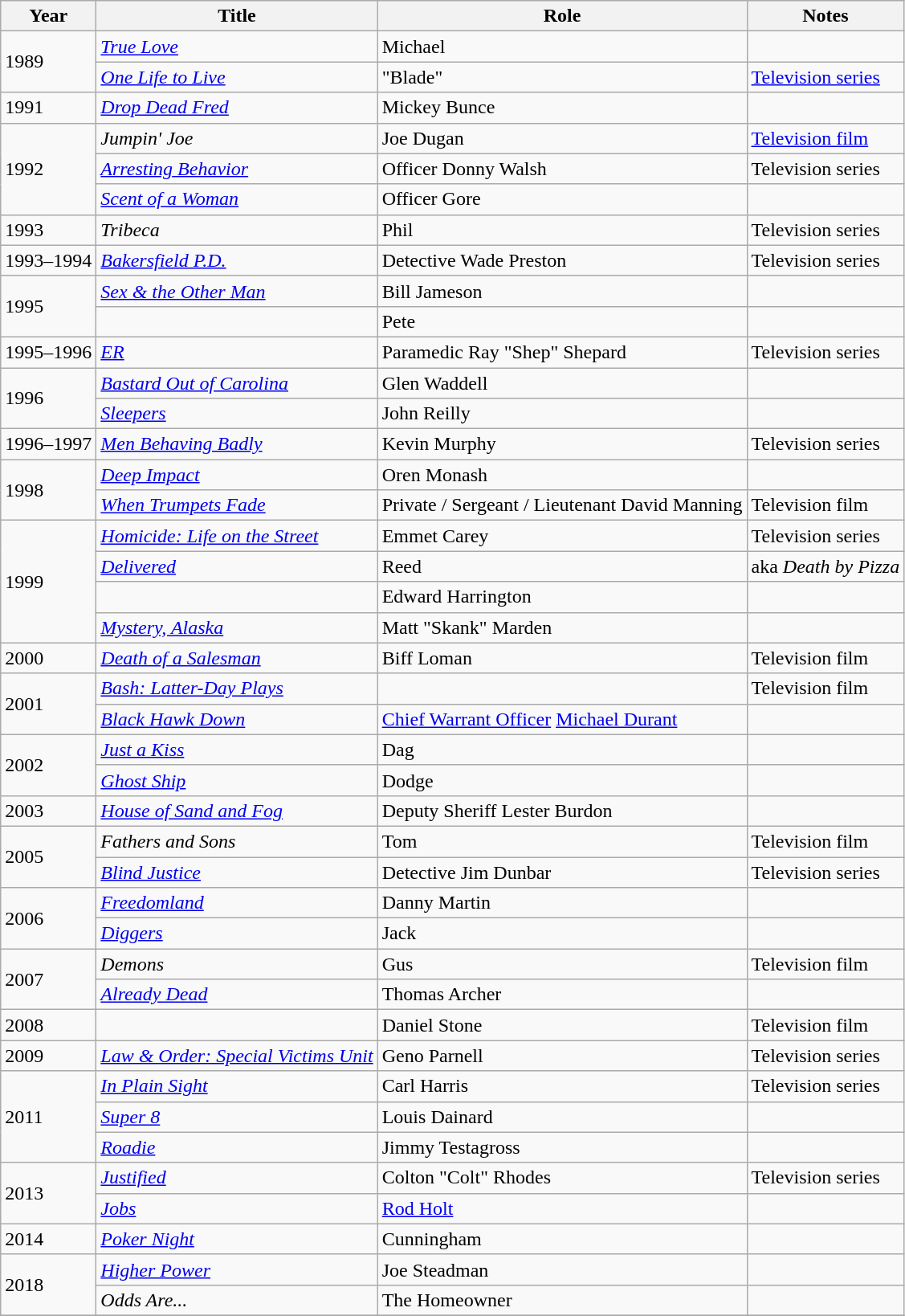<table class = "wikitable sortable">
<tr>
<th>Year</th>
<th>Title</th>
<th>Role</th>
<th class = "unsortable">Notes</th>
</tr>
<tr>
<td rowspan = "2">1989</td>
<td><em><a href='#'>True Love</a></em></td>
<td>Michael</td>
<td></td>
</tr>
<tr>
<td><em><a href='#'>One Life to Live</a></em></td>
<td>"Blade"</td>
<td><a href='#'>Television series</a></td>
</tr>
<tr>
<td>1991</td>
<td><em><a href='#'>Drop Dead Fred</a></em></td>
<td>Mickey Bunce</td>
<td></td>
</tr>
<tr>
<td rowspan = "3">1992</td>
<td><em>Jumpin' Joe</em></td>
<td>Joe Dugan</td>
<td><a href='#'>Television film</a></td>
</tr>
<tr>
<td><em><a href='#'>Arresting Behavior</a></em></td>
<td>Officer Donny Walsh</td>
<td>Television series</td>
</tr>
<tr>
<td><em><a href='#'>Scent of a Woman</a></em></td>
<td>Officer Gore</td>
<td></td>
</tr>
<tr>
<td>1993</td>
<td><em>Tribeca</em></td>
<td>Phil</td>
<td>Television series</td>
</tr>
<tr>
<td>1993–1994</td>
<td><em><a href='#'>Bakersfield P.D.</a></em></td>
<td>Detective Wade Preston</td>
<td>Television series</td>
</tr>
<tr>
<td rowspan = "2">1995</td>
<td><em><a href='#'>Sex & the Other Man</a></em></td>
<td>Bill Jameson</td>
<td></td>
</tr>
<tr>
<td><em></em></td>
<td>Pete</td>
<td></td>
</tr>
<tr>
<td>1995–1996</td>
<td><em><a href='#'>ER</a></em></td>
<td>Paramedic Ray "Shep" Shepard</td>
<td>Television series</td>
</tr>
<tr>
<td rowspan = "2">1996</td>
<td><em><a href='#'>Bastard Out of Carolina</a></em></td>
<td>Glen Waddell</td>
<td></td>
</tr>
<tr>
<td><em><a href='#'>Sleepers</a></em></td>
<td>John Reilly</td>
<td></td>
</tr>
<tr>
<td>1996–1997</td>
<td><em><a href='#'>Men Behaving Badly</a></em></td>
<td>Kevin Murphy</td>
<td>Television series</td>
</tr>
<tr>
<td rowspan = "2">1998</td>
<td><em><a href='#'>Deep Impact</a></em></td>
<td>Oren Monash</td>
<td></td>
</tr>
<tr>
<td><em><a href='#'>When Trumpets Fade</a></em></td>
<td>Private / Sergeant / Lieutenant David Manning</td>
<td>Television film</td>
</tr>
<tr>
<td rowspan = "4">1999</td>
<td><em><a href='#'>Homicide: Life on the Street</a></em></td>
<td>Emmet Carey</td>
<td>Television series</td>
</tr>
<tr>
<td><em><a href='#'>Delivered</a></em></td>
<td>Reed</td>
<td>aka <em>Death by Pizza</em></td>
</tr>
<tr>
<td><em></em></td>
<td>Edward Harrington</td>
<td></td>
</tr>
<tr>
<td><em><a href='#'>Mystery, Alaska</a></em></td>
<td>Matt "Skank" Marden</td>
<td></td>
</tr>
<tr>
<td>2000</td>
<td><em><a href='#'>Death of a Salesman</a></em></td>
<td>Biff Loman</td>
<td>Television film</td>
</tr>
<tr>
<td rowspan = "2">2001</td>
<td><em><a href='#'>Bash: Latter-Day Plays</a></em></td>
<td></td>
<td>Television film</td>
</tr>
<tr>
<td><em><a href='#'>Black Hawk Down</a></em></td>
<td><a href='#'>Chief Warrant Officer</a> <a href='#'>Michael Durant</a></td>
<td></td>
</tr>
<tr>
<td rowspan = "2">2002</td>
<td><em><a href='#'>Just a Kiss</a></em></td>
<td>Dag</td>
<td></td>
</tr>
<tr>
<td><em><a href='#'>Ghost Ship</a></em></td>
<td>Dodge</td>
<td></td>
</tr>
<tr>
<td>2003</td>
<td><em><a href='#'>House of Sand and Fog</a></em></td>
<td>Deputy Sheriff Lester Burdon</td>
<td></td>
</tr>
<tr>
<td rowspan = "2">2005</td>
<td><em>Fathers and Sons</em></td>
<td>Tom</td>
<td>Television film</td>
</tr>
<tr>
<td><em><a href='#'>Blind Justice</a></em></td>
<td>Detective Jim Dunbar</td>
<td>Television series</td>
</tr>
<tr>
<td rowspan = "2">2006</td>
<td><em><a href='#'>Freedomland</a></em></td>
<td>Danny Martin</td>
<td></td>
</tr>
<tr>
<td><em><a href='#'>Diggers</a></em></td>
<td>Jack</td>
<td></td>
</tr>
<tr>
<td rowspan = "2">2007</td>
<td><em>Demons</em></td>
<td>Gus</td>
<td>Television film</td>
</tr>
<tr>
<td><em><a href='#'>Already Dead</a></em></td>
<td>Thomas Archer</td>
<td></td>
</tr>
<tr>
<td>2008</td>
<td><em></em></td>
<td>Daniel Stone</td>
<td>Television film</td>
</tr>
<tr>
<td>2009</td>
<td><em><a href='#'>Law & Order: Special Victims Unit</a></em></td>
<td>Geno Parnell</td>
<td>Television series</td>
</tr>
<tr>
<td rowspan = "3">2011</td>
<td><em><a href='#'>In Plain Sight</a></em></td>
<td>Carl Harris</td>
<td>Television series</td>
</tr>
<tr>
<td><em><a href='#'>Super 8</a></em></td>
<td>Louis Dainard</td>
<td></td>
</tr>
<tr>
<td><em><a href='#'>Roadie</a></em></td>
<td>Jimmy Testagross</td>
<td></td>
</tr>
<tr>
<td rowspan = "2">2013</td>
<td><em><a href='#'>Justified</a></em></td>
<td>Colton "Colt" Rhodes</td>
<td>Television series</td>
</tr>
<tr>
<td><em><a href='#'>Jobs</a></em></td>
<td><a href='#'>Rod Holt</a></td>
<td></td>
</tr>
<tr |>
<td>2014</td>
<td><em><a href='#'>Poker Night</a></em></td>
<td>Cunningham</td>
<td></td>
</tr>
<tr>
<td rowspan = "2">2018</td>
<td><em><a href='#'>Higher Power</a></em></td>
<td>Joe Steadman</td>
<td></td>
</tr>
<tr>
<td><em>Odds Are...</em></td>
<td>The Homeowner</td>
<td></td>
</tr>
<tr>
</tr>
</table>
